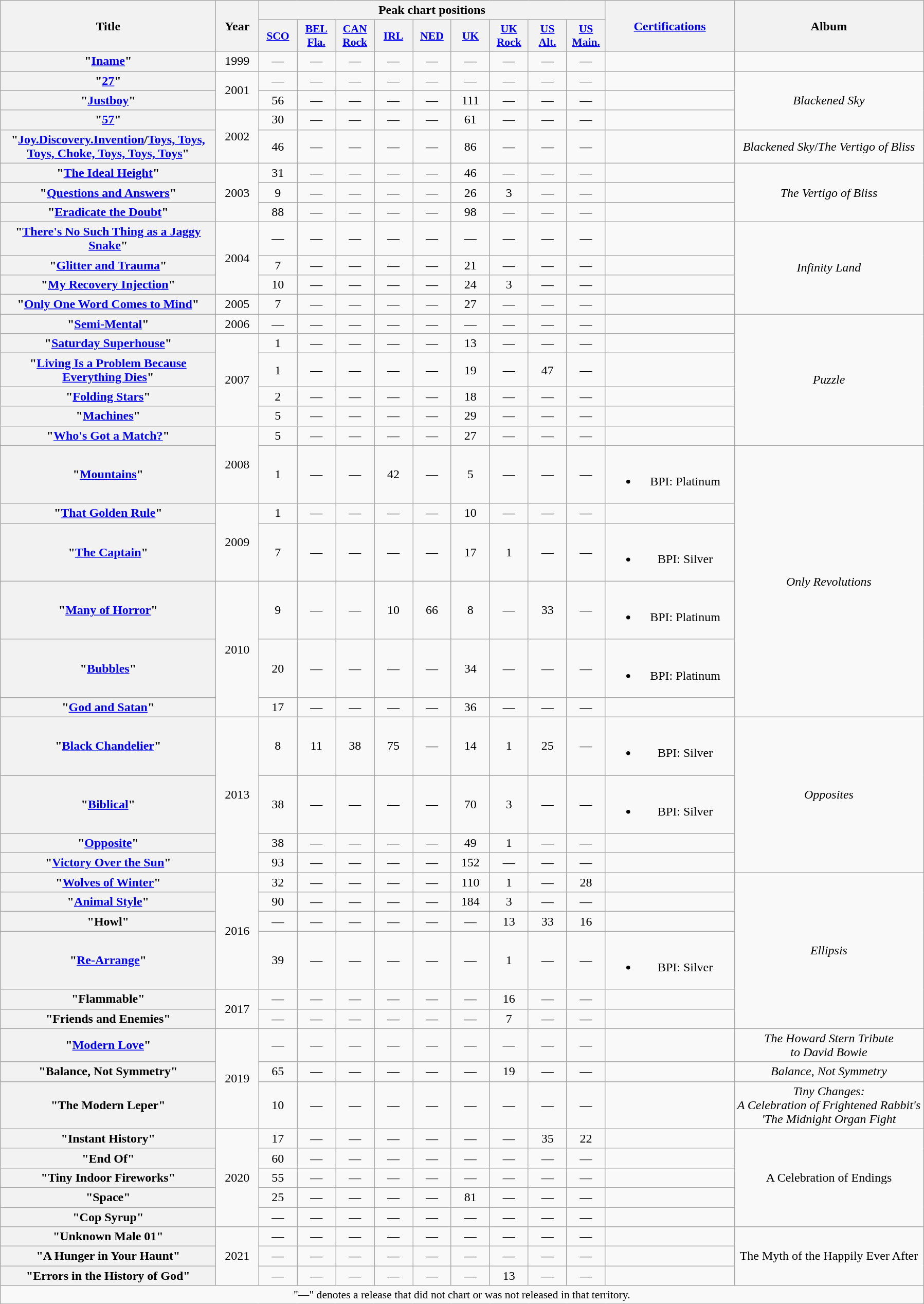<table class="wikitable plainrowheaders" style="text-align:center;">
<tr>
<th scope="col" rowspan="2" style="width:17em;">Title</th>
<th scope="col" rowspan="2" style="width:3em;">Year</th>
<th scope="col" colspan="9">Peak chart positions</th>
<th scope="col" rowspan="2" style="width:10em;"><a href='#'>Certifications</a></th>
<th scope="col" rowspan="2">Album</th>
</tr>
<tr>
<th scope="col" style="width:3em;font-size:90%;"><a href='#'>SCO</a><br></th>
<th scope="col" style="width:3em;font-size:90%;"><a href='#'>BEL<br>Fla.</a><br></th>
<th scope="col" style="width:3em;font-size:90%;"><a href='#'>CAN<br>Rock</a><br></th>
<th scope="col" style="width:3em;font-size:90%;"><a href='#'>IRL</a><br></th>
<th scope="col" style="width:3em;font-size:90%;"><a href='#'>NED</a><br></th>
<th scope="col" style="width:3em;font-size:90%;"><a href='#'>UK</a><br></th>
<th scope="col" style="width:3em;font-size:90%;"><a href='#'>UK<br>Rock</a><br></th>
<th scope="col" style="width:3em;font-size:90%;"><a href='#'>US<br>Alt.</a><br></th>
<th scope="col" style="width:3em;font-size:90%;"><a href='#'>US<br>Main.</a><br></th>
</tr>
<tr>
<th scope="row">"<a href='#'>Iname</a>"</th>
<td>1999</td>
<td>—</td>
<td>—</td>
<td>—</td>
<td>—</td>
<td>—</td>
<td>—</td>
<td>—</td>
<td>—</td>
<td>—</td>
<td></td>
<td></td>
</tr>
<tr>
<th scope="row">"<a href='#'>27</a>"</th>
<td rowspan="2">2001</td>
<td>—</td>
<td>—</td>
<td>—</td>
<td>—</td>
<td>—</td>
<td>—</td>
<td>—</td>
<td>—</td>
<td>—</td>
<td></td>
<td rowspan="3"><em>Blackened Sky</em></td>
</tr>
<tr>
<th scope="row">"<a href='#'>Justboy</a>"</th>
<td>56</td>
<td>—</td>
<td>—</td>
<td>—</td>
<td>—</td>
<td>111</td>
<td>—</td>
<td>—</td>
<td>—</td>
</tr>
<tr>
<th scope="row">"<a href='#'>57</a>"</th>
<td rowspan="2">2002</td>
<td>30</td>
<td>—</td>
<td>—</td>
<td>—</td>
<td>—</td>
<td>61</td>
<td>—</td>
<td>—</td>
<td>—</td>
<td></td>
</tr>
<tr>
<th scope="row">"<a href='#'>Joy.Discovery.Invention</a>/<a href='#'>Toys, Toys,<br>Toys, Choke, Toys, Toys, Toys</a>"</th>
<td>46</td>
<td>—</td>
<td>—</td>
<td>—</td>
<td>—</td>
<td>86</td>
<td>—</td>
<td>—</td>
<td>—</td>
<td></td>
<td><em>Blackened Sky</em>/<em>The Vertigo of Bliss</em></td>
</tr>
<tr>
<th scope="row">"<a href='#'>The Ideal Height</a>"</th>
<td rowspan="3">2003</td>
<td>31</td>
<td>—</td>
<td>—</td>
<td>—</td>
<td>—</td>
<td>46</td>
<td>—</td>
<td>—</td>
<td>—</td>
<td></td>
<td rowspan="3"><em>The Vertigo of Bliss</em></td>
</tr>
<tr>
<th scope="row">"<a href='#'>Questions and Answers</a>"</th>
<td>9</td>
<td>—</td>
<td>—</td>
<td>—</td>
<td>—</td>
<td>26</td>
<td>3</td>
<td>—</td>
<td>—</td>
<td></td>
</tr>
<tr>
<th scope="row">"<a href='#'>Eradicate the Doubt</a>"</th>
<td>88</td>
<td>—</td>
<td>—</td>
<td>—</td>
<td>—</td>
<td>98</td>
<td>—</td>
<td>—</td>
<td>—</td>
<td></td>
</tr>
<tr>
<th scope="row">"<a href='#'>There's No Such Thing as a Jaggy Snake</a>"</th>
<td rowspan="3">2004</td>
<td>—</td>
<td>—</td>
<td>—</td>
<td>—</td>
<td>—</td>
<td>—</td>
<td>—</td>
<td>—</td>
<td>—</td>
<td></td>
<td rowspan="4"><em>Infinity Land</em></td>
</tr>
<tr>
<th scope="row">"<a href='#'>Glitter and Trauma</a>"</th>
<td>7</td>
<td>—</td>
<td>—</td>
<td>—</td>
<td>—</td>
<td>21</td>
<td>—</td>
<td>—</td>
<td>—</td>
<td></td>
</tr>
<tr>
<th scope="row">"<a href='#'>My Recovery Injection</a>"</th>
<td>10</td>
<td>—</td>
<td>—</td>
<td>—</td>
<td>—</td>
<td>24</td>
<td>3</td>
<td>—</td>
<td>—</td>
<td></td>
</tr>
<tr>
<th scope="row">"<a href='#'>Only One Word Comes to Mind</a>"</th>
<td>2005</td>
<td>7</td>
<td>—</td>
<td>—</td>
<td>—</td>
<td>—</td>
<td>27</td>
<td>—</td>
<td>—</td>
<td>—</td>
<td></td>
</tr>
<tr>
<th scope="row">"<a href='#'>Semi-Mental</a>"</th>
<td>2006</td>
<td>—</td>
<td>—</td>
<td>—</td>
<td>—</td>
<td>—</td>
<td>—</td>
<td>—</td>
<td>—</td>
<td>—</td>
<td></td>
<td rowspan="6"><em>Puzzle</em></td>
</tr>
<tr>
<th scope="row">"<a href='#'>Saturday Superhouse</a>"</th>
<td rowspan="4">2007</td>
<td>1</td>
<td>—</td>
<td>—</td>
<td>—</td>
<td>—</td>
<td>13</td>
<td>—</td>
<td>—</td>
<td>—</td>
<td></td>
</tr>
<tr>
<th scope="row">"<a href='#'>Living Is a Problem Because<br>Everything Dies</a>"</th>
<td>1</td>
<td>—</td>
<td>—</td>
<td>—</td>
<td>—</td>
<td>19</td>
<td>—</td>
<td>47</td>
<td>—</td>
<td></td>
</tr>
<tr>
<th scope="row">"<a href='#'>Folding Stars</a>"</th>
<td>2</td>
<td>—</td>
<td>—</td>
<td>—</td>
<td>—</td>
<td>18</td>
<td>—</td>
<td>—</td>
<td>—</td>
<td></td>
</tr>
<tr>
<th scope="row">"<a href='#'>Machines</a>"</th>
<td>5</td>
<td>—</td>
<td>—</td>
<td>—</td>
<td>—</td>
<td>29</td>
<td>—</td>
<td>—</td>
<td>—</td>
<td></td>
</tr>
<tr>
<th scope="row">"<a href='#'>Who's Got a Match?</a>"</th>
<td rowspan="2">2008</td>
<td>5</td>
<td>—</td>
<td>—</td>
<td>—</td>
<td>—</td>
<td>27</td>
<td>—</td>
<td>—</td>
<td>—</td>
<td></td>
</tr>
<tr>
<th scope="row">"<a href='#'>Mountains</a>"</th>
<td>1</td>
<td>—</td>
<td>—</td>
<td>42</td>
<td>—</td>
<td>5</td>
<td>—</td>
<td>—</td>
<td>—</td>
<td><br><ul><li>BPI: Platinum</li></ul></td>
<td rowspan="6"><em>Only Revolutions</em></td>
</tr>
<tr>
<th scope="row">"<a href='#'>That Golden Rule</a>"</th>
<td rowspan="2">2009</td>
<td>1</td>
<td>—</td>
<td>—</td>
<td>—</td>
<td>—</td>
<td>10</td>
<td>—</td>
<td>—</td>
<td>—</td>
<td></td>
</tr>
<tr>
<th scope="row">"<a href='#'>The Captain</a>"</th>
<td>7</td>
<td>—</td>
<td>—</td>
<td>—</td>
<td>—</td>
<td>17</td>
<td>1</td>
<td>—</td>
<td>—</td>
<td><br><ul><li>BPI: Silver</li></ul></td>
</tr>
<tr>
<th scope="row">"<a href='#'>Many of Horror</a>"</th>
<td rowspan="3">2010</td>
<td>9</td>
<td>—</td>
<td>—</td>
<td>10</td>
<td>66</td>
<td>8</td>
<td>—</td>
<td>33</td>
<td>—</td>
<td><br><ul><li>BPI: Platinum</li></ul></td>
</tr>
<tr>
<th scope="row">"<a href='#'>Bubbles</a>"</th>
<td>20</td>
<td>—</td>
<td>—</td>
<td>—</td>
<td>—</td>
<td>34</td>
<td>—</td>
<td>—</td>
<td>—</td>
<td><br><ul><li>BPI: Platinum</li></ul></td>
</tr>
<tr>
<th scope="row">"<a href='#'>God and Satan</a>"</th>
<td>17</td>
<td>—</td>
<td>—</td>
<td>—</td>
<td>—</td>
<td>36</td>
<td>—</td>
<td>—</td>
<td>—</td>
<td></td>
</tr>
<tr>
<th scope="row">"<a href='#'>Black Chandelier</a>"</th>
<td rowspan="4">2013</td>
<td>8</td>
<td>11</td>
<td>38</td>
<td>75</td>
<td>—</td>
<td>14</td>
<td>1</td>
<td>25</td>
<td>—</td>
<td><br><ul><li>BPI: Silver</li></ul></td>
<td rowspan="4"><em>Opposites</em></td>
</tr>
<tr>
<th scope="row">"<a href='#'>Biblical</a>"</th>
<td>38</td>
<td>—</td>
<td>—</td>
<td>—</td>
<td>—</td>
<td>70</td>
<td>3</td>
<td>—</td>
<td>—</td>
<td><br><ul><li>BPI: Silver</li></ul></td>
</tr>
<tr>
<th scope="row">"<a href='#'>Opposite</a>"</th>
<td>38</td>
<td>—</td>
<td>—</td>
<td>—</td>
<td>—</td>
<td>49</td>
<td>1</td>
<td>—</td>
<td>—</td>
<td></td>
</tr>
<tr>
<th scope="row">"<a href='#'>Victory Over the Sun</a>"</th>
<td>93</td>
<td>—</td>
<td>—</td>
<td>—</td>
<td>—</td>
<td>152</td>
<td>—</td>
<td>—</td>
<td>—</td>
<td></td>
</tr>
<tr>
<th scope="row">"<a href='#'>Wolves of Winter</a>"</th>
<td rowspan="4">2016</td>
<td>32</td>
<td>—</td>
<td>—</td>
<td>—</td>
<td>—</td>
<td>110</td>
<td>1</td>
<td>—</td>
<td>28</td>
<td></td>
<td rowspan="6"><em>Ellipsis</em></td>
</tr>
<tr>
<th scope="row">"<a href='#'>Animal Style</a>"</th>
<td>90</td>
<td>—</td>
<td>—</td>
<td>—</td>
<td>—</td>
<td>184</td>
<td>3</td>
<td>—</td>
<td>—</td>
<td></td>
</tr>
<tr>
<th scope="row">"Howl"</th>
<td>—</td>
<td>—</td>
<td>—</td>
<td>—</td>
<td>—</td>
<td>—</td>
<td>13</td>
<td>33</td>
<td>16</td>
<td></td>
</tr>
<tr>
<th scope="row">"<a href='#'>Re-Arrange</a>"</th>
<td>39</td>
<td>—</td>
<td>—</td>
<td>—</td>
<td>—</td>
<td>—</td>
<td>1</td>
<td>—</td>
<td>—</td>
<td><br><ul><li>BPI: Silver</li></ul></td>
</tr>
<tr>
<th scope="row">"Flammable"</th>
<td rowspan="2">2017</td>
<td>—</td>
<td>—</td>
<td>—</td>
<td>—</td>
<td>—</td>
<td>—</td>
<td>16</td>
<td>—</td>
<td>—</td>
<td></td>
</tr>
<tr>
<th scope="row">"Friends and Enemies"</th>
<td>—</td>
<td>—</td>
<td>—</td>
<td>—</td>
<td>—</td>
<td>—</td>
<td>7</td>
<td>—</td>
<td>—</td>
<td></td>
</tr>
<tr>
<th scope="row">"<a href='#'>Modern Love</a>"</th>
<td rowspan="3">2019</td>
<td>—</td>
<td>—</td>
<td>—</td>
<td>—</td>
<td>—</td>
<td>—</td>
<td>—</td>
<td>—</td>
<td>—</td>
<td></td>
<td><em>The Howard Stern Tribute<br>to David Bowie</em></td>
</tr>
<tr>
<th scope="row">"Balance, Not Symmetry"</th>
<td>65</td>
<td>—</td>
<td>—</td>
<td>—</td>
<td>—</td>
<td>—</td>
<td>19</td>
<td>—</td>
<td>—</td>
<td></td>
<td><em>Balance, Not Symmetry</em></td>
</tr>
<tr>
<th scope="row">"The Modern Leper"</th>
<td>10</td>
<td>—</td>
<td>—</td>
<td>—</td>
<td>—</td>
<td>—</td>
<td>—</td>
<td>—</td>
<td>—</td>
<td></td>
<td><em>Tiny Changes:<br>A Celebration of Frightened Rabbit's<br>'The Midnight Organ Fight<strong></td>
</tr>
<tr>
<th scope="row">"Instant History"</th>
<td rowspan="5">2020</td>
<td>17</td>
<td>—</td>
<td>—</td>
<td>—</td>
<td>—</td>
<td>—</td>
<td>—</td>
<td>35</td>
<td>22</td>
<td></td>
<td rowspan="5"></em>A Celebration of Endings<em></td>
</tr>
<tr>
<th scope="row">"End Of"</th>
<td>60</td>
<td>—</td>
<td>—</td>
<td>—</td>
<td>—</td>
<td>—</td>
<td>—</td>
<td>—</td>
<td>—</td>
<td></td>
</tr>
<tr>
<th scope="row">"Tiny Indoor Fireworks"</th>
<td>55</td>
<td>—</td>
<td>—</td>
<td>—</td>
<td>—</td>
<td>—</td>
<td>—</td>
<td>—</td>
<td>—</td>
<td></td>
</tr>
<tr>
<th scope="row">"Space"</th>
<td>25</td>
<td>—</td>
<td>—</td>
<td>—</td>
<td>—</td>
<td>81</td>
<td>—</td>
<td>—</td>
<td>—</td>
<td></td>
</tr>
<tr>
<th scope="row">"Cop Syrup"</th>
<td>—</td>
<td>—</td>
<td>—</td>
<td>—</td>
<td>—</td>
<td>—</td>
<td>—</td>
<td>—</td>
<td>—</td>
<td></td>
</tr>
<tr>
<th scope="row">"Unknown Male 01"</th>
<td rowspan="3">2021</td>
<td>—</td>
<td>—</td>
<td>—</td>
<td>—</td>
<td>—</td>
<td>—</td>
<td>—</td>
<td>—</td>
<td>—</td>
<td></td>
<td rowspan="3"></em>The Myth of the Happily Ever After<em></td>
</tr>
<tr>
<th scope="row">"A Hunger in Your Haunt"</th>
<td>—</td>
<td>—</td>
<td>—</td>
<td>—</td>
<td>—</td>
<td>—</td>
<td>—</td>
<td>—</td>
<td>—</td>
<td></td>
</tr>
<tr>
<th scope="row">"Errors in the History of God"</th>
<td>—</td>
<td>—</td>
<td>—</td>
<td>—</td>
<td>—</td>
<td>—</td>
<td>13</td>
<td>—</td>
<td>—</td>
<td></td>
</tr>
<tr>
<td colspan="13" style="font-size:90%">"—" denotes a release that did not chart or was not released in that territory.</td>
</tr>
</table>
